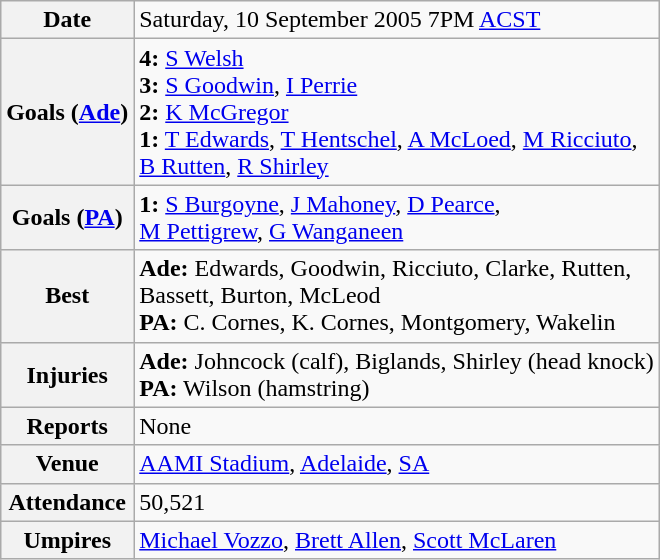<table class="wikitable" style="margin:1em auto;">
<tr>
<th>Date</th>
<td>Saturday, 10 September 2005 7PM <a href='#'>ACST</a></td>
</tr>
<tr>
<th>Goals (<a href='#'>Ade</a>)</th>
<td><strong>4:</strong> <a href='#'>S Welsh</a><br><strong>3:</strong> <a href='#'>S Goodwin</a>, <a href='#'>I Perrie</a><br><strong>2:</strong> <a href='#'>K McGregor</a><br><strong>1:</strong> <a href='#'>T Edwards</a>, <a href='#'>T Hentschel</a>, <a href='#'>A McLoed</a>, <a href='#'>M Ricciuto</a>,<br><a href='#'>B Rutten</a>, <a href='#'>R Shirley</a></td>
</tr>
<tr>
<th>Goals (<a href='#'>PA</a>)</th>
<td><strong>1:</strong> <a href='#'>S Burgoyne</a>, <a href='#'>J Mahoney</a>, <a href='#'>D Pearce</a>,<br><a href='#'>M Pettigrew</a>, <a href='#'>G Wanganeen</a></td>
</tr>
<tr>
<th>Best</th>
<td><strong>Ade:</strong> Edwards, Goodwin, Ricciuto, Clarke, Rutten,<br>Bassett, Burton, McLeod<br><strong>PA:</strong> C. Cornes, K. Cornes, Montgomery, Wakelin</td>
</tr>
<tr>
<th>Injuries</th>
<td><strong>Ade:</strong> Johncock (calf), Biglands, Shirley (head knock)<br><strong>PA:</strong> Wilson (hamstring)</td>
</tr>
<tr>
<th>Reports</th>
<td>None</td>
</tr>
<tr>
<th>Venue</th>
<td><a href='#'>AAMI Stadium</a>, <a href='#'>Adelaide</a>, <a href='#'>SA</a></td>
</tr>
<tr>
<th>Attendance</th>
<td>50,521</td>
</tr>
<tr>
<th>Umpires</th>
<td><a href='#'>Michael Vozzo</a>, <a href='#'>Brett Allen</a>, <a href='#'>Scott McLaren</a></td>
</tr>
</table>
